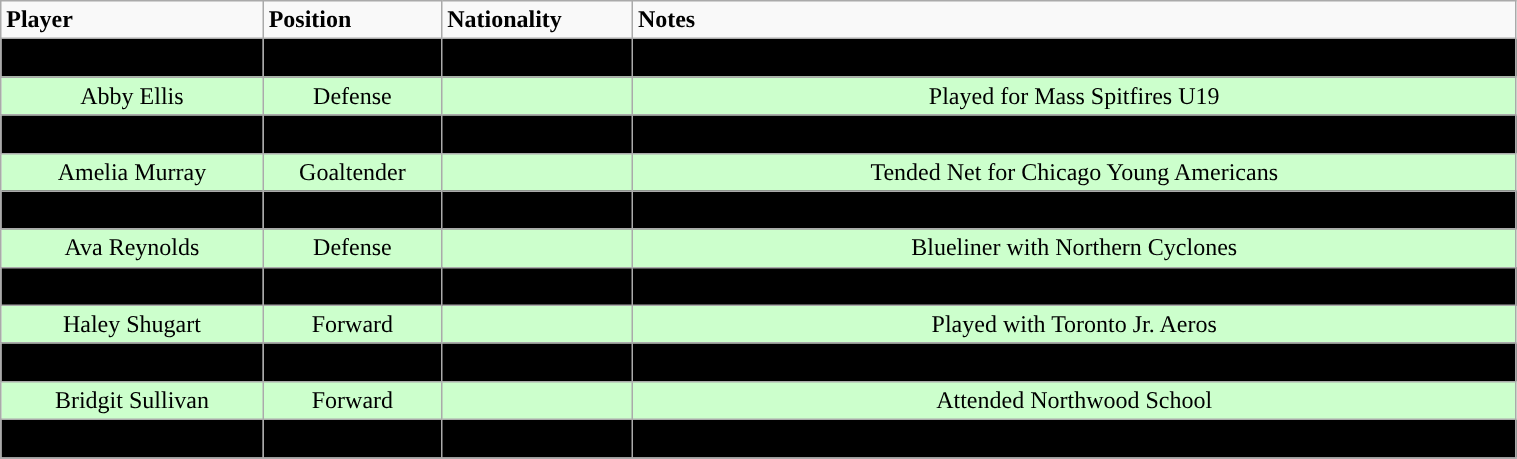<table class="wikitable" width="80%">
<tr>
<td><strong>Player</strong></td>
<td><strong>Position</strong></td>
<td><strong>Nationality</strong></td>
<td><strong>Notes</strong><br></td>
</tr>
<tr align="center" bgcolor=" ">
<td>Rachel de Perio</td>
<td>Forward</td>
<td></td>
<td>Transfer from Niagara University</td>
</tr>
<tr align="center" bgcolor="#ccffcc">
<td>Abby Ellis</td>
<td>Defense</td>
<td></td>
<td>Played for Mass Spitfires U19</td>
</tr>
<tr align="center" bgcolor=" ">
<td>Cheyenne Harris</td>
<td>Forward</td>
<td></td>
<td>Attended Breck School</td>
</tr>
<tr align="center" bgcolor="#ccffcc">
<td>Amelia Murray</td>
<td>Goaltender</td>
<td></td>
<td>Tended Net for Chicago Young Americans</td>
</tr>
<tr align="center" bgcolor=" ">
<td>Jordi Naidrich</td>
<td>Forward</td>
<td></td>
<td>Played on the New Jersey Rockets team</td>
</tr>
<tr align="center" bgcolor="#ccffcc">
<td>Ava Reynolds</td>
<td>Defense</td>
<td></td>
<td>Blueliner with Northern Cyclones</td>
</tr>
<tr align="center" bgcolor=" ">
<td>Katelynn Russ</td>
<td>Forward</td>
<td></td>
<td>Teammate of Amelia Murray on Chicago Young Americans</td>
</tr>
<tr align="center" bgcolor="#ccffcc">
<td>Haley Shugart</td>
<td>Forward</td>
<td></td>
<td>Played with Toronto Jr. Aeros</td>
</tr>
<tr align="center" bgcolor=" ">
<td>Kate Spooner</td>
<td>Goaltender</td>
<td></td>
<td>Tended Goal with Pro Cresting Penguins</td>
</tr>
<tr align="center" bgcolor="#ccffcc">
<td>Bridgit Sullivan</td>
<td>Forward</td>
<td></td>
<td>Attended Northwood School</td>
</tr>
<tr align="center" bgcolor=" ">
<td>Celine Tessier</td>
<td>Goaltender</td>
<td></td>
<td>Played for the Nepean Jr. Wildcats</td>
</tr>
<tr align="center" bgcolor=" ">
</tr>
</table>
